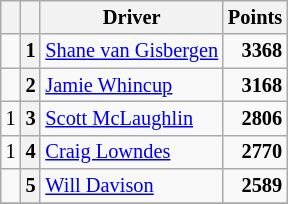<table class="wikitable" style="font-size: 85%;">
<tr>
<th></th>
<th></th>
<th>Driver</th>
<th>Points</th>
</tr>
<tr>
<td align="left"></td>
<th>1</th>
<td> <a href='#'>Shane van Gisbergen</a></td>
<td align="right"><strong>3368</strong></td>
</tr>
<tr>
<td align="left"></td>
<th>2</th>
<td> <a href='#'>Jamie Whincup</a></td>
<td align="right"><strong>3168</strong></td>
</tr>
<tr>
<td align="left"> 1</td>
<th>3</th>
<td> <a href='#'>Scott McLaughlin</a></td>
<td align="right"><strong>2806</strong></td>
</tr>
<tr>
<td align="left"> 1</td>
<th>4</th>
<td> <a href='#'>Craig Lowndes</a></td>
<td align="right"><strong>2770</strong></td>
</tr>
<tr>
<td align="left"></td>
<th>5</th>
<td> <a href='#'>Will Davison</a></td>
<td align="right"><strong>2589</strong></td>
</tr>
<tr>
</tr>
</table>
